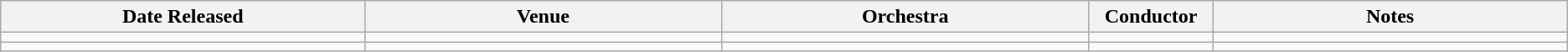<table class="wikitable">
<tr>
<th width="400"><strong>Date Released</strong></th>
<th width="400"><strong>Venue</strong></th>
<th width="400"><strong>Orchestra</strong></th>
<th width="100"><strong>Conductor</strong></th>
<th width="400"><strong>Notes</strong></th>
</tr>
<tr>
<td></td>
<td></td>
<td></td>
<td></td>
<td></td>
</tr>
<tr>
<td></td>
<td></td>
<td></td>
<td></td>
<td></td>
</tr>
</table>
